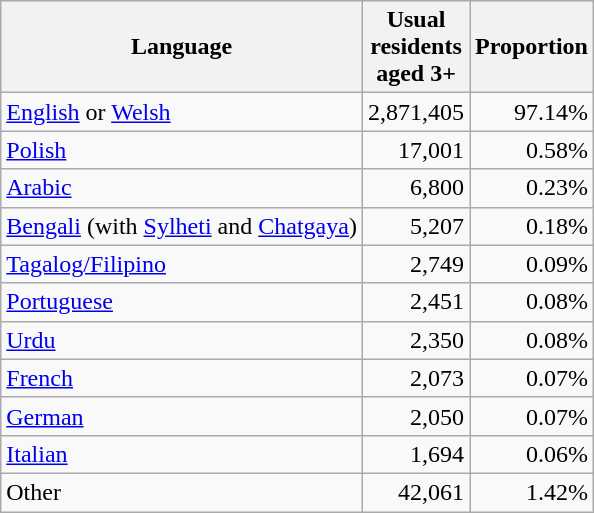<table class="wikitable sortable" style="text-align:right">
<tr>
<th>Language</th>
<th>Usual<br>residents<br>aged 3+</th>
<th>Proportion</th>
</tr>
<tr>
<td style="text-align:left"><a href='#'>English</a> or <a href='#'>Welsh</a></td>
<td>2,871,405</td>
<td>97.14%</td>
</tr>
<tr>
<td style="text-align:left"><a href='#'>Polish</a></td>
<td>17,001</td>
<td>0.58%</td>
</tr>
<tr>
<td style="text-align:left"><a href='#'>Arabic</a></td>
<td>6,800</td>
<td>0.23%</td>
</tr>
<tr>
<td style="text-align:left"><a href='#'>Bengali</a> (with <a href='#'>Sylheti</a> and <a href='#'>Chatgaya</a>)</td>
<td>5,207</td>
<td>0.18%</td>
</tr>
<tr>
<td style="text-align:left"><a href='#'>Tagalog/Filipino</a></td>
<td>2,749</td>
<td>0.09%</td>
</tr>
<tr>
<td style="text-align:left"><a href='#'>Portuguese</a></td>
<td>2,451</td>
<td>0.08%</td>
</tr>
<tr>
<td style="text-align:left"><a href='#'>Urdu</a></td>
<td>2,350</td>
<td>0.08%</td>
</tr>
<tr>
<td style="text-align:left"><a href='#'>French</a></td>
<td>2,073</td>
<td>0.07%</td>
</tr>
<tr>
<td style="text-align:left"><a href='#'>German</a></td>
<td>2,050</td>
<td>0.07%</td>
</tr>
<tr>
<td style="text-align:left"><a href='#'>Italian</a></td>
<td>1,694</td>
<td>0.06%</td>
</tr>
<tr>
<td style="text-align:left">Other</td>
<td>42,061</td>
<td>1.42%</td>
</tr>
</table>
